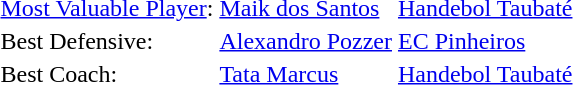<table>
<tr>
<td><a href='#'>Most Valuable Player</a>:</td>
<td><a href='#'>Maik dos Santos</a></td>
<td> <a href='#'>Handebol Taubaté</a></td>
</tr>
<tr>
<td>Best Defensive:</td>
<td><a href='#'>Alexandro Pozzer</a></td>
<td> <a href='#'>EC Pinheiros</a></td>
</tr>
<tr>
<td>Best Coach:</td>
<td><a href='#'>Tata Marcus</a></td>
<td> <a href='#'>Handebol Taubaté</a></td>
</tr>
</table>
